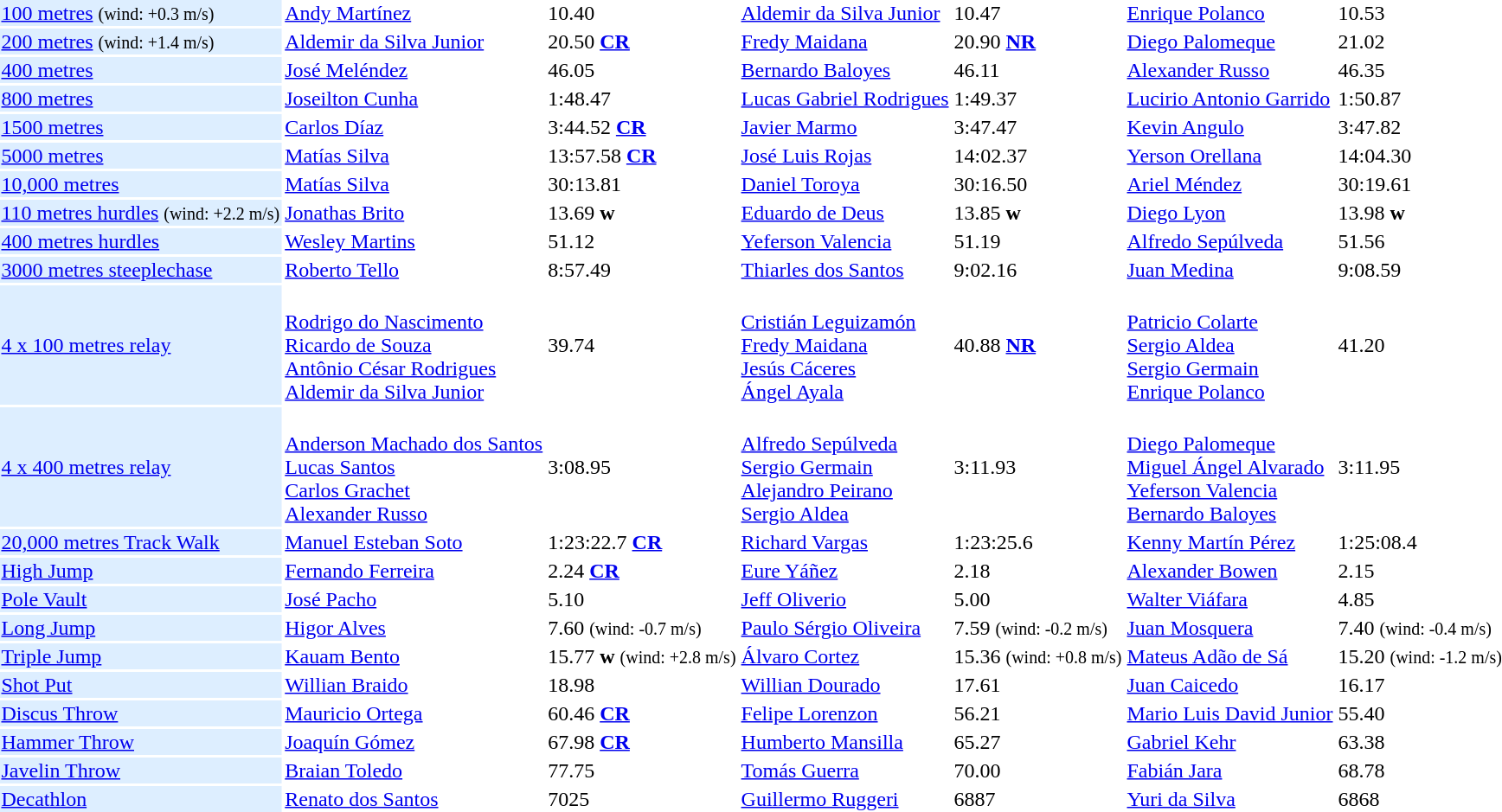<table>
<tr>
<td bgcolor = DDEEFF><a href='#'>100 metres</a> <small>(wind: +0.3 m/s)</small></td>
<td align=left><a href='#'>Andy Martínez</a><br> </td>
<td>10.40</td>
<td align=left><a href='#'>Aldemir da Silva Junior</a><br> </td>
<td>10.47</td>
<td align=left><a href='#'>Enrique Polanco</a><br> </td>
<td>10.53</td>
</tr>
<tr>
<td bgcolor = DDEEFF><a href='#'>200 metres</a> <small>(wind: +1.4 m/s)</small></td>
<td align=left><a href='#'>Aldemir da Silva Junior</a><br> </td>
<td>20.50 <strong><a href='#'>CR</a></strong></td>
<td align=left><a href='#'>Fredy Maidana</a><br> </td>
<td>20.90 <strong><a href='#'>NR</a></strong></td>
<td align=left><a href='#'>Diego Palomeque</a><br> </td>
<td>21.02</td>
</tr>
<tr>
<td bgcolor = DDEEFF><a href='#'>400 metres</a></td>
<td align=left><a href='#'>José Meléndez</a><br> </td>
<td>46.05</td>
<td align=left><a href='#'>Bernardo Baloyes</a><br> </td>
<td>46.11</td>
<td align=left><a href='#'>Alexander Russo</a><br> </td>
<td>46.35</td>
</tr>
<tr>
<td bgcolor = DDEEFF><a href='#'>800 metres</a></td>
<td align=left><a href='#'>Joseilton Cunha</a><br> </td>
<td>1:48.47</td>
<td align=left><a href='#'>Lucas Gabriel Rodrigues</a><br> </td>
<td>1:49.37</td>
<td align=left><a href='#'>Lucirio Antonio Garrido</a><br> </td>
<td>1:50.87</td>
</tr>
<tr>
<td bgcolor = DDEEFF><a href='#'>1500 metres</a></td>
<td align=left><a href='#'>Carlos Díaz</a><br> </td>
<td>3:44.52 <strong><a href='#'>CR</a></strong></td>
<td align=left><a href='#'>Javier Marmo</a><br> </td>
<td>3:47.47</td>
<td align=left><a href='#'>Kevin Angulo</a><br> </td>
<td>3:47.82</td>
</tr>
<tr>
<td bgcolor = DDEEFF><a href='#'>5000 metres</a></td>
<td align=left><a href='#'>Matías Silva</a><br> </td>
<td>13:57.58 <strong><a href='#'>CR</a></strong></td>
<td align=left><a href='#'>José Luis Rojas</a><br> </td>
<td>14:02.37</td>
<td align=left><a href='#'>Yerson Orellana</a><br> </td>
<td>14:04.30</td>
</tr>
<tr>
<td bgcolor = DDEEFF><a href='#'>10,000 metres</a></td>
<td align=left><a href='#'>Matías Silva</a><br> </td>
<td>30:13.81</td>
<td align=left><a href='#'>Daniel Toroya</a><br> </td>
<td>30:16.50</td>
<td align=left><a href='#'>Ariel Méndez</a><br> </td>
<td>30:19.61</td>
</tr>
<tr>
<td bgcolor = DDEEFF><a href='#'>110 metres hurdles</a> <small>(wind: +2.2 m/s)</small></td>
<td align=left><a href='#'>Jonathas Brito</a><br> </td>
<td>13.69 <strong>w</strong></td>
<td align=left><a href='#'>Eduardo de Deus</a><br> </td>
<td>13.85 <strong>w</strong></td>
<td align=left><a href='#'>Diego Lyon</a><br> </td>
<td>13.98 <strong>w</strong></td>
</tr>
<tr>
<td bgcolor = DDEEFF><a href='#'>400 metres hurdles</a></td>
<td align=left><a href='#'>Wesley Martins</a><br> </td>
<td>51.12</td>
<td align=left><a href='#'>Yeferson Valencia</a><br> </td>
<td>51.19</td>
<td align=left><a href='#'>Alfredo Sepúlveda</a><br> </td>
<td>51.56</td>
</tr>
<tr>
<td bgcolor = DDEEFF><a href='#'>3000 metres steeplechase</a></td>
<td align=left><a href='#'>Roberto Tello</a><br> </td>
<td>8:57.49</td>
<td align=left><a href='#'>Thiarles dos Santos</a><br> </td>
<td>9:02.16</td>
<td align=left><a href='#'>Juan Medina</a><br> </td>
<td>9:08.59</td>
</tr>
<tr>
<td bgcolor = DDEEFF><a href='#'>4 x 100 metres relay</a></td>
<td> <br>  <a href='#'>Rodrigo do Nascimento</a><br> <a href='#'>Ricardo de Souza</a><br><a href='#'>Antônio César Rodrigues</a><br><a href='#'>Aldemir da Silva Junior</a></td>
<td>39.74</td>
<td> <br> <a href='#'>Cristián Leguizamón</a><br><a href='#'>Fredy Maidana</a><br><a href='#'>Jesús Cáceres</a><br><a href='#'>Ángel Ayala</a></td>
<td>40.88 <strong><a href='#'>NR</a></strong></td>
<td> <br> <a href='#'>Patricio Colarte</a><br><a href='#'>Sergio Aldea</a><br><a href='#'>Sergio Germain</a><br><a href='#'>Enrique Polanco</a></td>
<td>41.20</td>
</tr>
<tr>
<td bgcolor = DDEEFF><a href='#'>4 x 400 metres relay</a></td>
<td> <br> <a href='#'>Anderson Machado dos Santos</a><br> <a href='#'>Lucas Santos</a><br><a href='#'>Carlos Grachet</a><br><a href='#'>Alexander Russo</a></td>
<td>3:08.95</td>
<td> <br> <a href='#'>Alfredo Sepúlveda</a><br><a href='#'>Sergio Germain</a><br><a href='#'>Alejandro Peirano</a><br><a href='#'>Sergio Aldea</a></td>
<td>3:11.93</td>
<td> <br> <a href='#'>Diego Palomeque</a><br><a href='#'>Miguel Ángel Alvarado</a><br><a href='#'>Yeferson Valencia</a><br><a href='#'>Bernardo Baloyes</a></td>
<td>3:11.95</td>
</tr>
<tr>
<td bgcolor = DDEEFF><a href='#'>20,000 metres Track Walk</a></td>
<td align=left><a href='#'>Manuel Esteban Soto</a><br> </td>
<td>1:23:22.7 <strong><a href='#'>CR</a></strong></td>
<td align=left><a href='#'>Richard Vargas</a><br> </td>
<td>1:23:25.6</td>
<td align=left><a href='#'>Kenny Martín Pérez</a><br> </td>
<td>1:25:08.4</td>
</tr>
<tr>
<td bgcolor = DDEEFF><a href='#'>High Jump</a></td>
<td align=left><a href='#'>Fernando Ferreira</a><br> </td>
<td>2.24 <strong><a href='#'>CR</a></strong></td>
<td align=left><a href='#'>Eure Yáñez</a><br> </td>
<td>2.18</td>
<td align=left><a href='#'>Alexander Bowen</a><br> </td>
<td>2.15</td>
</tr>
<tr>
<td bgcolor = DDEEFF><a href='#'>Pole Vault</a></td>
<td align=left><a href='#'>José Pacho</a><br> </td>
<td>5.10</td>
<td align=left><a href='#'>Jeff Oliverio</a><br> </td>
<td>5.00</td>
<td align=left><a href='#'>Walter Viáfara</a><br> </td>
<td>4.85</td>
</tr>
<tr>
<td bgcolor = DDEEFF><a href='#'>Long Jump</a></td>
<td align=left><a href='#'>Higor Alves</a><br> </td>
<td>7.60 <small>(wind: -0.7 m/s)</small></td>
<td align=left><a href='#'>Paulo Sérgio Oliveira</a><br> </td>
<td>7.59 <small>(wind: -0.2 m/s)</small></td>
<td align=left><a href='#'>Juan Mosquera</a><br> </td>
<td>7.40 <small>(wind: -0.4 m/s)</small></td>
</tr>
<tr>
<td bgcolor = DDEEFF><a href='#'>Triple Jump</a></td>
<td align=left><a href='#'>Kauam Bento</a><br> </td>
<td>15.77 <strong>w</strong> <small>(wind: +2.8 m/s)</small></td>
<td align=left><a href='#'>Álvaro Cortez</a><br> </td>
<td>15.36 <small>(wind: +0.8 m/s)</small></td>
<td align=left><a href='#'>Mateus Adão de Sá</a><br> </td>
<td>15.20 <small>(wind: -1.2 m/s)</small></td>
</tr>
<tr>
<td bgcolor = DDEEFF><a href='#'>Shot Put</a></td>
<td align=left><a href='#'>Willian Braido</a><br> </td>
<td>18.98</td>
<td align=left><a href='#'>Willian Dourado</a><br> </td>
<td>17.61</td>
<td align=left><a href='#'>Juan Caicedo</a><br> </td>
<td>16.17</td>
</tr>
<tr>
<td bgcolor = DDEEFF><a href='#'>Discus Throw</a></td>
<td align=left><a href='#'>Mauricio Ortega</a><br> </td>
<td>60.46 <strong><a href='#'>CR</a></strong></td>
<td align=left><a href='#'>Felipe Lorenzon</a><br> </td>
<td>56.21</td>
<td align=left><a href='#'>Mario Luis David Junior</a><br> </td>
<td>55.40</td>
</tr>
<tr>
<td bgcolor = DDEEFF><a href='#'>Hammer Throw</a></td>
<td align=left><a href='#'>Joaquín Gómez</a><br> </td>
<td>67.98 <strong><a href='#'>CR</a></strong></td>
<td align=left><a href='#'>Humberto Mansilla</a><br> </td>
<td>65.27</td>
<td align=left><a href='#'>Gabriel Kehr</a><br> </td>
<td>63.38</td>
</tr>
<tr>
<td bgcolor = DDEEFF><a href='#'>Javelin Throw</a></td>
<td align=left><a href='#'>Braian Toledo</a><br> </td>
<td>77.75</td>
<td align=left><a href='#'>Tomás Guerra</a><br> </td>
<td>70.00</td>
<td align=left><a href='#'>Fabián Jara</a><br> </td>
<td>68.78</td>
</tr>
<tr>
<td bgcolor = DDEEFF><a href='#'>Decathlon</a></td>
<td align=left><a href='#'>Renato dos Santos</a><br> </td>
<td>7025</td>
<td align=left><a href='#'>Guillermo Ruggeri</a><br> </td>
<td>6887</td>
<td align=left><a href='#'>Yuri da Silva</a><br> </td>
<td>6868</td>
</tr>
</table>
